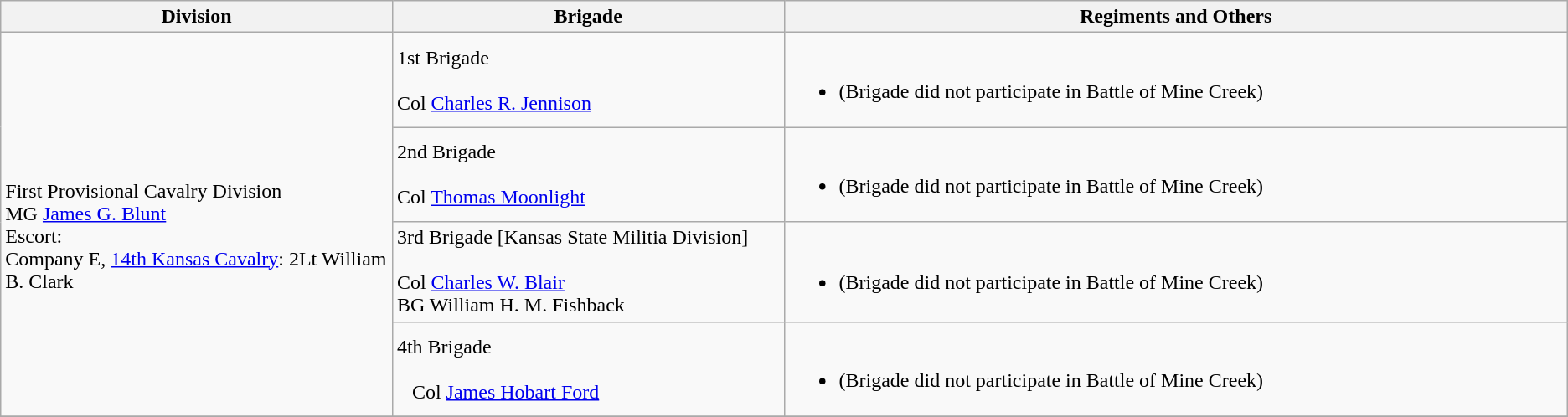<table class="wikitable">
<tr>
<th width=25%>Division</th>
<th width=25%>Brigade</th>
<th>Regiments and Others</th>
</tr>
<tr>
<td rowspan=4><br>First Provisional Cavalry Division
<br>
MG <a href='#'>James G. Blunt</a><br>
Escort:<br>
Company E, <a href='#'>14th Kansas Cavalry</a>: 2Lt William B. Clark</td>
<td>1st Brigade<br><br>
Col <a href='#'>Charles R. Jennison</a></td>
<td><br><ul><li>(Brigade did not participate in Battle of Mine Creek)</li></ul></td>
</tr>
<tr>
<td>2nd Brigade<br><br>
Col <a href='#'>Thomas Moonlight</a></td>
<td><br><ul><li>(Brigade did not participate in Battle of Mine Creek)</li></ul></td>
</tr>
<tr>
<td>3rd Brigade [Kansas State Militia Division]<br><br>
Col <a href='#'>Charles W. Blair</a><br>
BG William H. M. Fishback</td>
<td><br><ul><li>(Brigade did not participate in Battle of Mine Creek)</li></ul></td>
</tr>
<tr>
<td>4th Brigade<br><br>  
Col <a href='#'>James Hobart Ford</a></td>
<td><br><ul><li>(Brigade did not participate in Battle of Mine Creek)</li></ul></td>
</tr>
<tr>
</tr>
</table>
